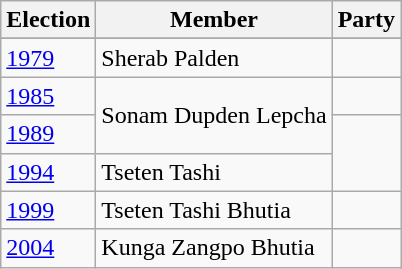<table class="wikitable sortable">
<tr>
<th>Election</th>
<th>Member</th>
<th colspan=2>Party</th>
</tr>
<tr>
</tr>
<tr>
<td><a href='#'>1979</a></td>
<td>Sherab Palden</td>
<td></td>
</tr>
<tr>
<td><a href='#'>1985</a></td>
<td rowspan=2>Sonam Dupden Lepcha</td>
<td></td>
</tr>
<tr>
<td><a href='#'>1989</a></td>
</tr>
<tr>
<td><a href='#'>1994</a></td>
<td>Tseten Tashi</td>
</tr>
<tr>
<td><a href='#'>1999</a></td>
<td>Tseten Tashi Bhutia</td>
<td></td>
</tr>
<tr>
<td><a href='#'>2004</a></td>
<td>Kunga Zangpo Bhutia</td>
</tr>
</table>
